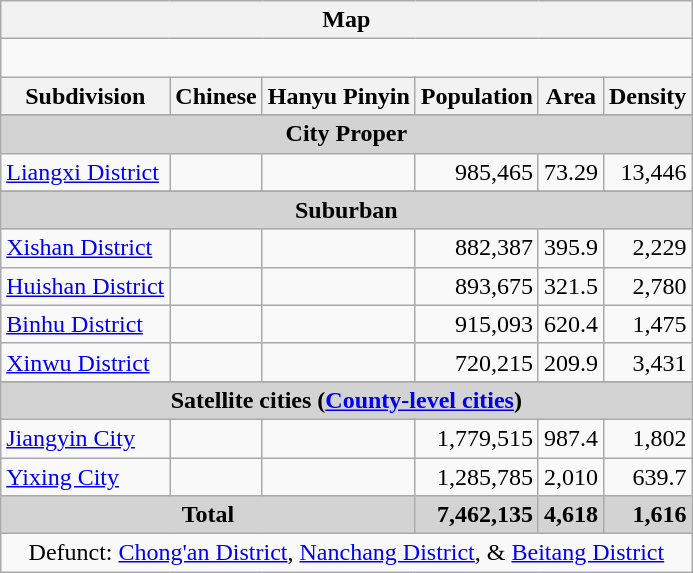<table class="wikitable">
<tr>
<th colspan="6">Map</th>
</tr>
<tr>
<td colspan="6"><div><br>








</div></td>
</tr>
<tr>
<th align="left">Subdivision</th>
<th align="left">Chinese</th>
<th align="left">Hanyu Pinyin</th>
<th align="left">Population </th>
<th align="left">Area </th>
<th align="left">Density </th>
</tr>
<tr>
</tr>
<tr style="background:#d3d3d3;">
<td colspan="6" style="text-align:center; "><strong>City Proper</strong></td>
</tr>
<tr>
<td align="left"><a href='#'>Liangxi District</a></td>
<td align="left"></td>
<td align="left"></td>
<td align="right">985,465</td>
<td align="right">73.29</td>
<td align="right">13,446</td>
</tr>
<tr>
</tr>
<tr style="background:#d3d3d3;">
<td colspan="6" style="text-align:center; "><strong>Suburban</strong></td>
</tr>
<tr>
<td align="left"><a href='#'>Xishan District</a></td>
<td align="left"></td>
<td align="left"></td>
<td align="right">882,387</td>
<td align="right">395.9</td>
<td align="right">2,229</td>
</tr>
<tr>
<td align="left"><a href='#'>Huishan District</a></td>
<td align="left"></td>
<td align="left"></td>
<td align="right">893,675</td>
<td align="right">321.5</td>
<td align="right">2,780</td>
</tr>
<tr>
<td align="left"><a href='#'>Binhu District</a></td>
<td align="left"></td>
<td align="left"></td>
<td align="right">915,093</td>
<td align="right">620.4</td>
<td align="right">1,475</td>
</tr>
<tr>
<td align="left"><a href='#'>Xinwu District</a></td>
<td align="left"></td>
<td align="left"></td>
<td align="right">720,215</td>
<td align="right">209.9</td>
<td align="right">3,431</td>
</tr>
<tr>
</tr>
<tr style="background:#d3d3d3;">
<td colspan="6" style="text-align:center; "><strong>Satellite cities (<a href='#'>County-level cities</a>)</strong></td>
</tr>
<tr>
<td align="left"><a href='#'>Jiangyin City</a></td>
<td align="left"></td>
<td align="left"></td>
<td align="right">1,779,515</td>
<td align="right">987.4</td>
<td align="right">1,802</td>
</tr>
<tr>
<td align="left"><a href='#'>Yixing City</a></td>
<td align="left"></td>
<td align="left"></td>
<td align="right">1,285,785</td>
<td align="right">2,010</td>
<td align="right">639.7</td>
</tr>
<tr style="background:#d3d3d3;">
<td colspan="3" style="text-align:center; "><strong>Total</strong></td>
<td align="right"><strong>7,462,135</strong></td>
<td align="right"><strong>4,618</strong></td>
<td align="right"><strong>1,616</strong></td>
</tr>
<tr>
<td colspan="6" style="text-align:center; ">Defunct: <a href='#'>Chong'an District</a>, <a href='#'>Nanchang District</a>, & <a href='#'>Beitang District</a></td>
</tr>
</table>
